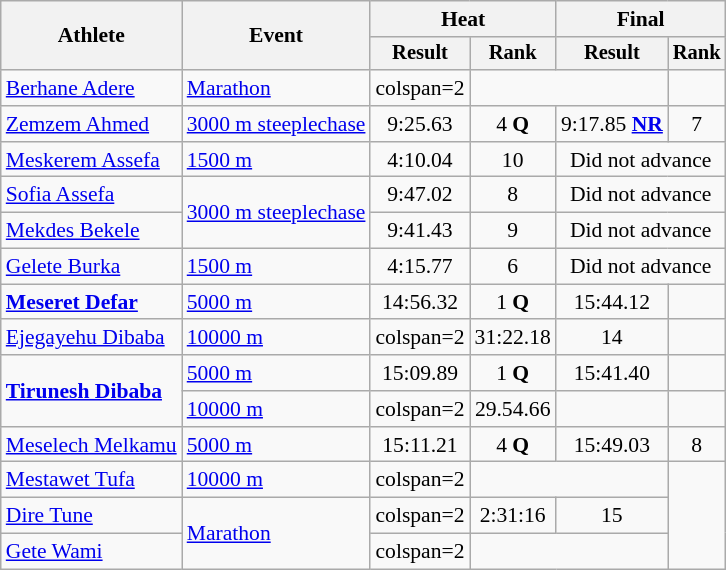<table class=wikitable style="font-size:90%">
<tr>
<th rowspan="2">Athlete</th>
<th rowspan="2">Event</th>
<th colspan="2">Heat</th>
<th colspan="2">Final</th>
</tr>
<tr style="font-size:95%">
<th>Result</th>
<th>Rank</th>
<th>Result</th>
<th>Rank</th>
</tr>
<tr align=center>
<td align=left><a href='#'>Berhane Adere</a></td>
<td align=left><a href='#'>Marathon</a></td>
<td>colspan=2 </td>
<td colspan=2></td>
</tr>
<tr align=center>
<td align=left><a href='#'>Zemzem Ahmed</a></td>
<td align=left><a href='#'>3000 m steeplechase</a></td>
<td>9:25.63</td>
<td>4 <strong>Q</strong></td>
<td>9:17.85 <strong><a href='#'>NR</a></strong></td>
<td>7</td>
</tr>
<tr align=center>
<td align=left><a href='#'>Meskerem Assefa</a></td>
<td align=left><a href='#'>1500 m</a></td>
<td>4:10.04</td>
<td>10</td>
<td colspan=2>Did not advance</td>
</tr>
<tr align=center>
<td align=left><a href='#'>Sofia Assefa</a></td>
<td align=left rowspan=2><a href='#'>3000 m steeplechase</a></td>
<td>9:47.02</td>
<td>8</td>
<td colspan=2>Did not advance</td>
</tr>
<tr align=center>
<td align=left><a href='#'>Mekdes Bekele</a></td>
<td>9:41.43</td>
<td>9</td>
<td colspan=2>Did not advance</td>
</tr>
<tr align=center>
<td align=left><a href='#'>Gelete Burka</a></td>
<td align=left><a href='#'>1500 m</a></td>
<td>4:15.77</td>
<td>6</td>
<td colspan=2>Did not advance</td>
</tr>
<tr align=center>
<td align=left><strong><a href='#'>Meseret Defar</a></strong></td>
<td align=left><a href='#'>5000 m</a></td>
<td>14:56.32</td>
<td>1 <strong>Q</strong></td>
<td>15:44.12</td>
<td></td>
</tr>
<tr align=center>
<td align=left><a href='#'>Ejegayehu Dibaba</a></td>
<td align=left><a href='#'>10000 m</a></td>
<td>colspan=2 </td>
<td>31:22.18</td>
<td>14</td>
</tr>
<tr align=center>
<td align=left rowspan=2><strong><a href='#'>Tirunesh Dibaba</a></strong></td>
<td align=left><a href='#'>5000 m</a></td>
<td>15:09.89</td>
<td>1 <strong>Q</strong></td>
<td>15:41.40</td>
<td></td>
</tr>
<tr align=center>
<td align=left><a href='#'>10000 m</a></td>
<td>colspan=2 </td>
<td>29.54.66 </td>
<td></td>
</tr>
<tr align=center>
<td align=left><a href='#'>Meselech Melkamu</a></td>
<td align=left><a href='#'>5000 m</a></td>
<td>15:11.21</td>
<td>4 <strong>Q</strong></td>
<td>15:49.03</td>
<td>8</td>
</tr>
<tr align=center>
<td align=left><a href='#'>Mestawet Tufa</a></td>
<td align=left><a href='#'>10000 m</a></td>
<td>colspan=2 </td>
<td colspan=2></td>
</tr>
<tr align=center>
<td align=left><a href='#'>Dire Tune</a></td>
<td align=left rowspan=2><a href='#'>Marathon</a></td>
<td>colspan=2 </td>
<td>2:31:16</td>
<td>15</td>
</tr>
<tr align=center>
<td align=left><a href='#'>Gete Wami</a></td>
<td>colspan=2 </td>
<td colspan=2></td>
</tr>
</table>
